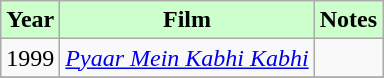<table class="wikitable sortable">
<tr>
<th style="background:#cfc; text-align:center;">Year</th>
<th style="background:#cfc; text-align:center;">Film</th>
<th style="background:#cfc; text-align:center;">Notes</th>
</tr>
<tr>
<td>1999</td>
<td><em><a href='#'>Pyaar Mein Kabhi Kabhi</a></em></td>
<td></td>
</tr>
<tr>
</tr>
</table>
